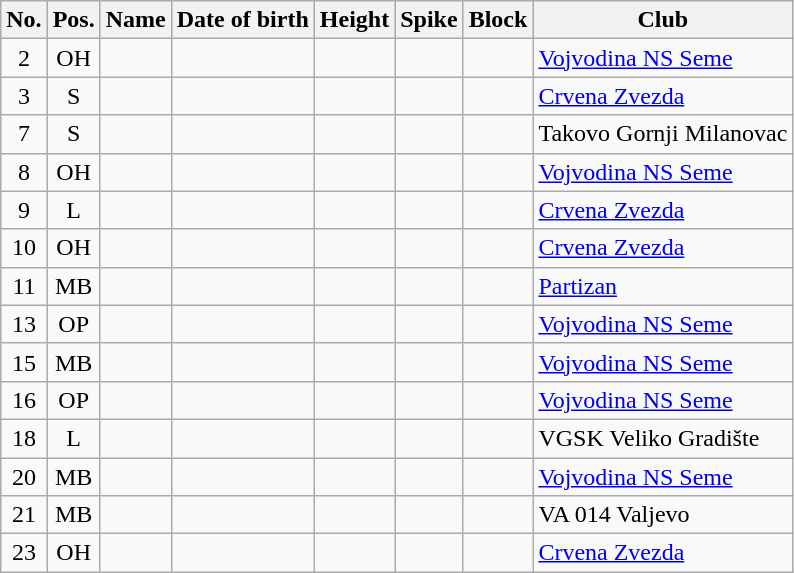<table class="wikitable sortable" style="text-align:center">
<tr>
<th>No.</th>
<th>Pos.</th>
<th>Name</th>
<th>Date of birth</th>
<th>Height</th>
<th>Spike</th>
<th>Block</th>
<th>Club</th>
</tr>
<tr>
<td>2</td>
<td>OH</td>
<td align=left></td>
<td align=left></td>
<td></td>
<td></td>
<td></td>
<td align=left> <a href='#'>Vojvodina NS Seme</a></td>
</tr>
<tr>
<td>3</td>
<td>S</td>
<td align=left></td>
<td align=left></td>
<td></td>
<td></td>
<td></td>
<td align=left> <a href='#'>Crvena Zvezda</a></td>
</tr>
<tr>
<td>7</td>
<td>S</td>
<td align=left></td>
<td align=left></td>
<td></td>
<td></td>
<td></td>
<td align=left> Takovo Gornji Milanovac</td>
</tr>
<tr>
<td>8</td>
<td>OH</td>
<td align=left></td>
<td align=left></td>
<td></td>
<td></td>
<td></td>
<td align=left> <a href='#'>Vojvodina NS Seme</a></td>
</tr>
<tr>
<td>9</td>
<td>L</td>
<td align=left></td>
<td align=left></td>
<td></td>
<td></td>
<td></td>
<td align=left> <a href='#'>Crvena Zvezda</a></td>
</tr>
<tr>
<td>10</td>
<td>OH</td>
<td align=left></td>
<td align=left></td>
<td></td>
<td></td>
<td></td>
<td align=left> <a href='#'>Crvena Zvezda</a></td>
</tr>
<tr>
<td>11</td>
<td>MB</td>
<td align=left></td>
<td align=left></td>
<td></td>
<td></td>
<td></td>
<td align=left> <a href='#'>Partizan</a></td>
</tr>
<tr>
<td>13</td>
<td>OP</td>
<td align=left></td>
<td align=left></td>
<td></td>
<td></td>
<td></td>
<td align=left> <a href='#'>Vojvodina NS Seme</a></td>
</tr>
<tr>
<td>15</td>
<td>MB</td>
<td align=left></td>
<td align=left></td>
<td></td>
<td></td>
<td></td>
<td align=left> <a href='#'>Vojvodina NS Seme</a></td>
</tr>
<tr>
<td>16</td>
<td>OP</td>
<td align=left></td>
<td align=left></td>
<td></td>
<td></td>
<td></td>
<td align=left> <a href='#'>Vojvodina NS Seme</a></td>
</tr>
<tr>
<td>18</td>
<td>L</td>
<td align=left></td>
<td align=left></td>
<td></td>
<td></td>
<td></td>
<td align=left> VGSK Veliko Gradište</td>
</tr>
<tr>
<td>20</td>
<td>MB</td>
<td align=left></td>
<td align=left></td>
<td></td>
<td></td>
<td></td>
<td align=left> <a href='#'>Vojvodina NS Seme</a></td>
</tr>
<tr>
<td>21</td>
<td>MB</td>
<td align=left></td>
<td align=left></td>
<td></td>
<td></td>
<td></td>
<td align=left> VA 014 Valjevo</td>
</tr>
<tr>
<td>23</td>
<td>OH</td>
<td align=left></td>
<td align=left></td>
<td></td>
<td></td>
<td></td>
<td align=left> <a href='#'>Crvena Zvezda</a></td>
</tr>
</table>
